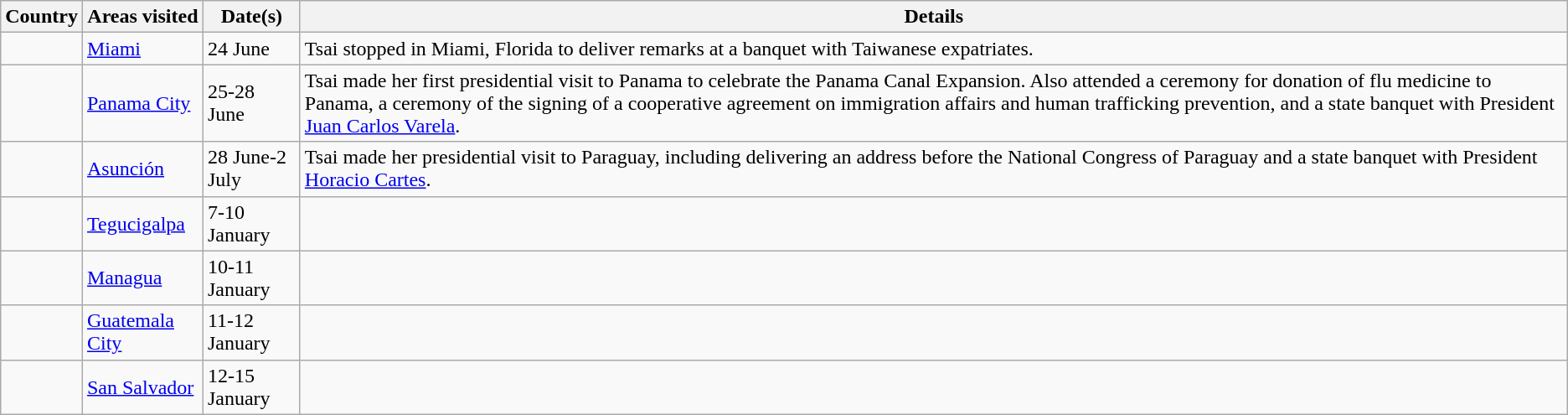<table class="wikitable sortable">
<tr>
<th>Country</th>
<th>Areas visited</th>
<th>Date(s)</th>
<th>Details</th>
</tr>
<tr>
<td></td>
<td><a href='#'>Miami</a></td>
<td>24 June</td>
<td>Tsai stopped in Miami, Florida to deliver remarks at a banquet with Taiwanese expatriates.</td>
</tr>
<tr>
<td></td>
<td><a href='#'>Panama City</a></td>
<td>25-28 June</td>
<td>Tsai made her first presidential visit to Panama to celebrate the Panama Canal Expansion. Also attended a ceremony for donation of flu medicine to Panama, a ceremony of the signing of a cooperative agreement on immigration affairs and human trafficking prevention, and a state banquet with President <a href='#'>Juan Carlos Varela</a>.</td>
</tr>
<tr>
<td></td>
<td><a href='#'>Asunción</a></td>
<td>28 June-2 July</td>
<td>Tsai made her presidential visit to Paraguay, including delivering an address before the National Congress of Paraguay and a state banquet with President <a href='#'>Horacio Cartes</a>.</td>
</tr>
<tr>
<td></td>
<td><a href='#'>Tegucigalpa</a></td>
<td>7-10 January</td>
<td></td>
</tr>
<tr>
<td></td>
<td><a href='#'>Managua</a></td>
<td>10-11 January</td>
<td></td>
</tr>
<tr>
<td></td>
<td><a href='#'>Guatemala City</a></td>
<td>11-12 January</td>
<td></td>
</tr>
<tr>
<td></td>
<td><a href='#'>San Salvador</a></td>
<td>12-15 January</td>
<td></td>
</tr>
</table>
